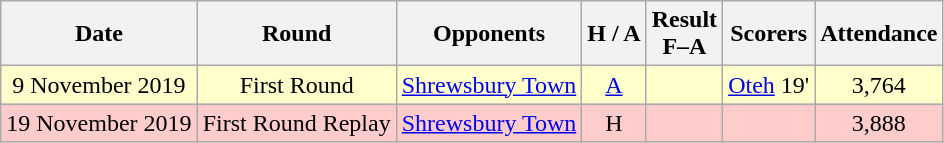<table class="wikitable" style="text-align:center">
<tr>
<th>Date</th>
<th>Round</th>
<th>Opponents</th>
<th>H / A</th>
<th>Result<br>F–A</th>
<th>Scorers</th>
<th>Attendance</th>
</tr>
<tr bgcolor="#ffffcc">
<td>9 November 2019</td>
<td>First Round</td>
<td><a href='#'>Shrewsbury Town</a></td>
<td><a href='#'>A</a></td>
<td></td>
<td><a href='#'>Oteh</a> 19'</td>
<td>3,764</td>
</tr>
<tr bgcolor="#ffcccc">
<td>19 November 2019</td>
<td>First Round Replay</td>
<td><a href='#'>Shrewsbury Town</a></td>
<td>H</td>
<td></td>
<td></td>
<td>3,888</td>
</tr>
</table>
